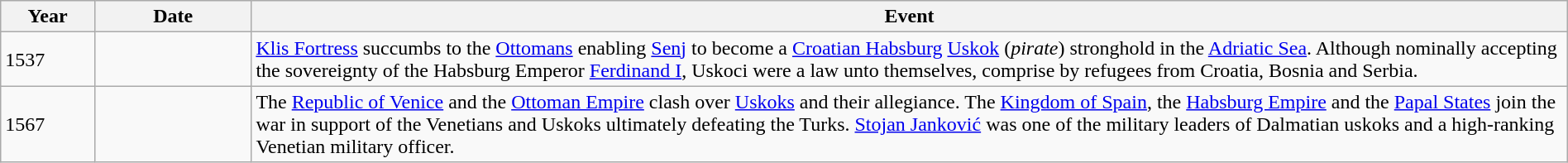<table class="wikitable" width="100%">
<tr>
<th style="width:6%">Year</th>
<th style="width:10%">Date</th>
<th>Event</th>
</tr>
<tr>
<td>1537</td>
<td></td>
<td><a href='#'>Klis Fortress</a> succumbs to the <a href='#'>Ottomans</a> enabling <a href='#'>Senj</a> to become a <a href='#'>Croatian Habsburg</a> <a href='#'>Uskok</a> (<em>pirate</em>) stronghold in the <a href='#'>Adriatic Sea</a>. Although nominally accepting the sovereignty of the Habsburg Emperor <a href='#'>Ferdinand I</a>, Uskoci were a law unto themselves, comprise by refugees from Croatia, Bosnia and Serbia.</td>
</tr>
<tr>
<td>1567</td>
<td></td>
<td>The <a href='#'>Republic of Venice</a> and the <a href='#'>Ottoman Empire</a> clash over <a href='#'>Uskoks</a> and their allegiance. The <a href='#'>Kingdom of Spain</a>, the <a href='#'>Habsburg Empire</a> and the <a href='#'>Papal States</a> join the war in support of the Venetians and Uskoks ultimately defeating the Turks. <a href='#'>Stojan Janković</a> was one of the military leaders of Dalmatian uskoks and a high-ranking Venetian military officer.</td>
</tr>
</table>
